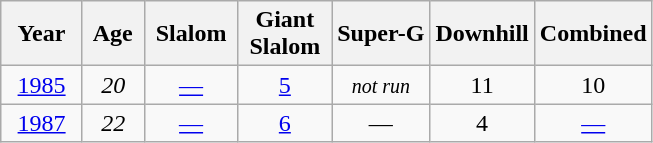<table class=wikitable style="text-align:center">
<tr>
<th>  Year  </th>
<th> Age </th>
<th> Slalom </th>
<th> Giant <br> Slalom </th>
<th>Super-G</th>
<th>Downhill</th>
<th>Combined</th>
</tr>
<tr>
<td><a href='#'>1985</a></td>
<td><em>20</em></td>
<td><a href='#'>—</a></td>
<td><a href='#'>5</a></td>
<td><small><em>not run</em></small></td>
<td>11</td>
<td>10</td>
</tr>
<tr>
<td><a href='#'>1987</a></td>
<td><em>22</em></td>
<td><a href='#'>—</a></td>
<td><a href='#'>6</a></td>
<td>—</td>
<td>4</td>
<td><a href='#'>—</a></td>
</tr>
</table>
